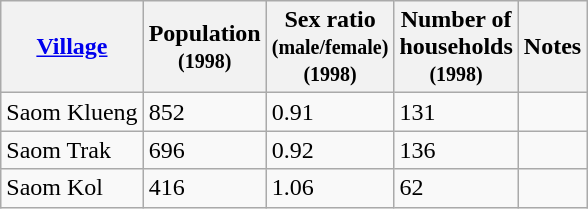<table class="wikitable">
<tr>
<th><a href='#'>Village</a></th>
<th>Population<br><small>(1998)</small></th>
<th>Sex ratio<br><small>(male/female)</small><br><small>(1998)</small></th>
<th>Number of<br>households<br><small>(1998)</small></th>
<th>Notes</th>
</tr>
<tr>
<td>Saom Klueng</td>
<td>852</td>
<td>0.91</td>
<td>131</td>
<td></td>
</tr>
<tr>
<td>Saom Trak</td>
<td>696</td>
<td>0.92</td>
<td>136</td>
<td></td>
</tr>
<tr>
<td>Saom Kol</td>
<td>416</td>
<td>1.06</td>
<td>62</td>
<td></td>
</tr>
</table>
